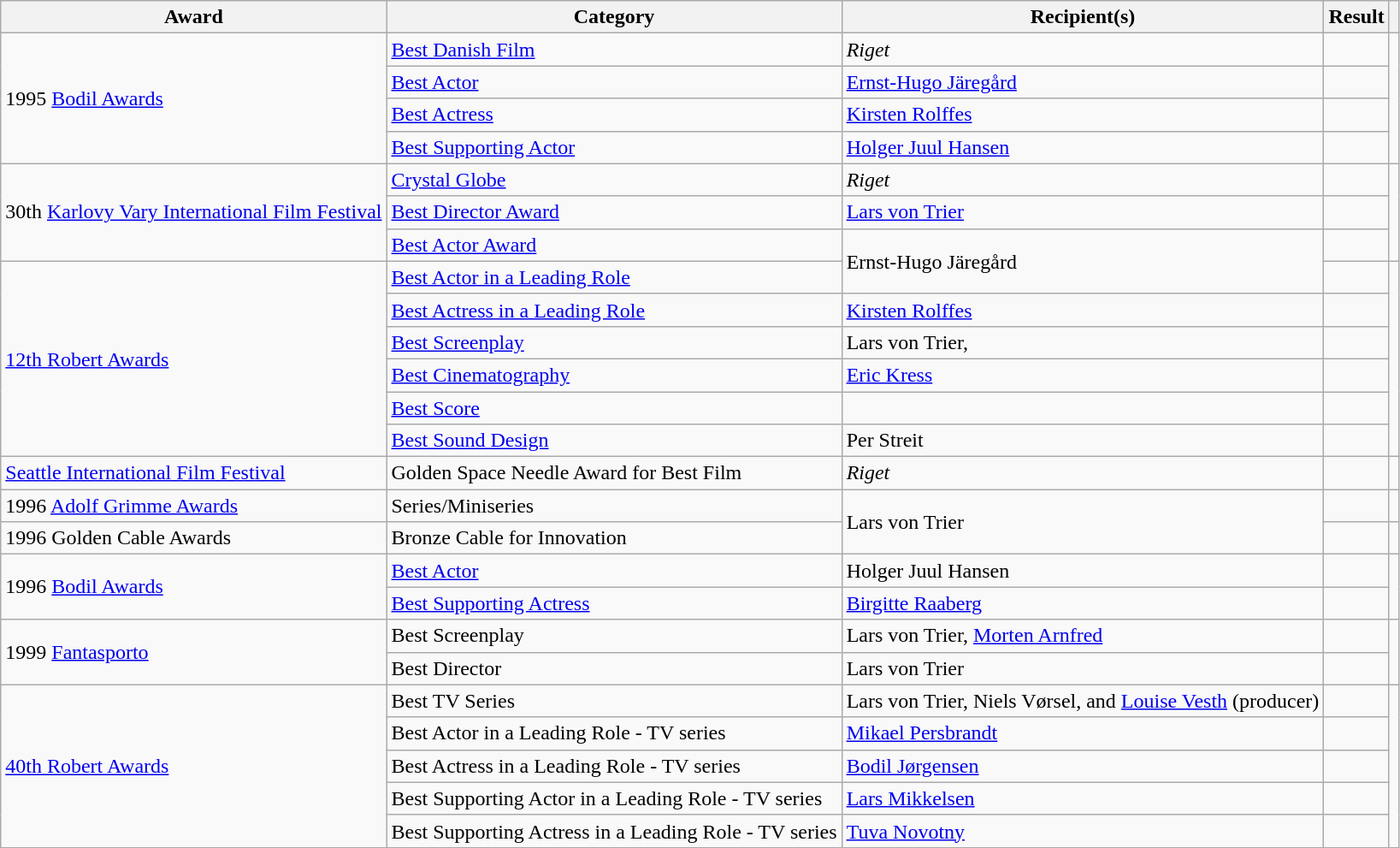<table class="wikitable sortable plainrowheaders">
<tr>
<th scope="col">Award</th>
<th scope="col">Category</th>
<th scope="col">Recipient(s)</th>
<th scope="col">Result</th>
<th scope="col" class="unsortable"></th>
</tr>
<tr>
<td rowspan="4">1995 <a href='#'>Bodil Awards</a></td>
<td><a href='#'>Best Danish Film</a></td>
<td><em>Riget</em></td>
<td></td>
<td rowspan="4"></td>
</tr>
<tr>
<td><a href='#'>Best Actor</a></td>
<td><a href='#'>Ernst-Hugo Järegård</a></td>
<td></td>
</tr>
<tr>
<td><a href='#'>Best Actress</a></td>
<td><a href='#'>Kirsten Rolffes</a></td>
<td></td>
</tr>
<tr>
<td><a href='#'>Best Supporting Actor</a></td>
<td><a href='#'>Holger Juul Hansen</a></td>
<td></td>
</tr>
<tr>
<td rowspan="3">30th <a href='#'>Karlovy Vary International Film Festival</a></td>
<td><a href='#'>Crystal Globe</a></td>
<td><em>Riget</em></td>
<td></td>
<td rowspan="3"></td>
</tr>
<tr>
<td><a href='#'>Best Director Award</a></td>
<td><a href='#'>Lars von Trier</a></td>
<td></td>
</tr>
<tr>
<td><a href='#'>Best Actor Award</a></td>
<td rowspan="2">Ernst-Hugo Järegård</td>
<td></td>
</tr>
<tr>
<td rowspan="6"><a href='#'>12th Robert Awards</a></td>
<td><a href='#'>Best Actor in a Leading Role</a></td>
<td></td>
<td rowspan="6"></td>
</tr>
<tr>
<td><a href='#'>Best Actress in a Leading Role</a></td>
<td><a href='#'>Kirsten Rolffes</a></td>
<td></td>
</tr>
<tr>
<td><a href='#'>Best Screenplay</a></td>
<td>Lars von Trier, </td>
<td></td>
</tr>
<tr>
<td><a href='#'>Best Cinematography</a></td>
<td><a href='#'>Eric Kress</a></td>
<td></td>
</tr>
<tr>
<td><a href='#'>Best Score</a></td>
<td></td>
<td></td>
</tr>
<tr>
<td><a href='#'>Best Sound Design</a></td>
<td>Per Streit</td>
<td></td>
</tr>
<tr>
<td><a href='#'>Seattle International Film Festival</a></td>
<td>Golden Space Needle Award for Best Film</td>
<td><em>Riget</em></td>
<td></td>
<td></td>
</tr>
<tr>
<td>1996 <a href='#'>Adolf Grimme Awards</a></td>
<td>Series/Miniseries</td>
<td rowspan="2">Lars von Trier</td>
<td></td>
<td></td>
</tr>
<tr>
<td>1996 Golden Cable Awards</td>
<td>Bronze Cable for Innovation</td>
<td></td>
<td></td>
</tr>
<tr>
<td rowspan="2">1996 <a href='#'>Bodil Awards</a></td>
<td><a href='#'>Best Actor</a></td>
<td>Holger Juul Hansen</td>
<td></td>
<td rowspan="2"></td>
</tr>
<tr>
<td><a href='#'>Best Supporting Actress</a></td>
<td><a href='#'>Birgitte Raaberg</a></td>
<td></td>
</tr>
<tr>
<td rowspan="2">1999 <a href='#'>Fantasporto</a></td>
<td>Best Screenplay</td>
<td>Lars von Trier, <a href='#'>Morten Arnfred</a></td>
<td></td>
<td rowspan="2"></td>
</tr>
<tr>
<td>Best Director</td>
<td>Lars von Trier</td>
<td></td>
</tr>
<tr>
<td rowspan="5"><a href='#'>40th Robert Awards</a></td>
<td>Best TV Series</td>
<td>Lars von Trier, Niels Vørsel, and <a href='#'>Louise Vesth</a> (producer)</td>
<td></td>
<td rowspan="5"></td>
</tr>
<tr>
<td>Best Actor in a Leading Role - TV series</td>
<td><a href='#'>Mikael Persbrandt</a></td>
<td></td>
</tr>
<tr>
<td>Best Actress in a Leading Role - TV series</td>
<td><a href='#'>Bodil Jørgensen</a></td>
<td></td>
</tr>
<tr>
<td>Best Supporting Actor in a Leading Role - TV series</td>
<td><a href='#'>Lars Mikkelsen</a></td>
<td></td>
</tr>
<tr>
<td>Best Supporting Actress in a Leading Role - TV series</td>
<td><a href='#'>Tuva Novotny</a></td>
<td></td>
</tr>
</table>
